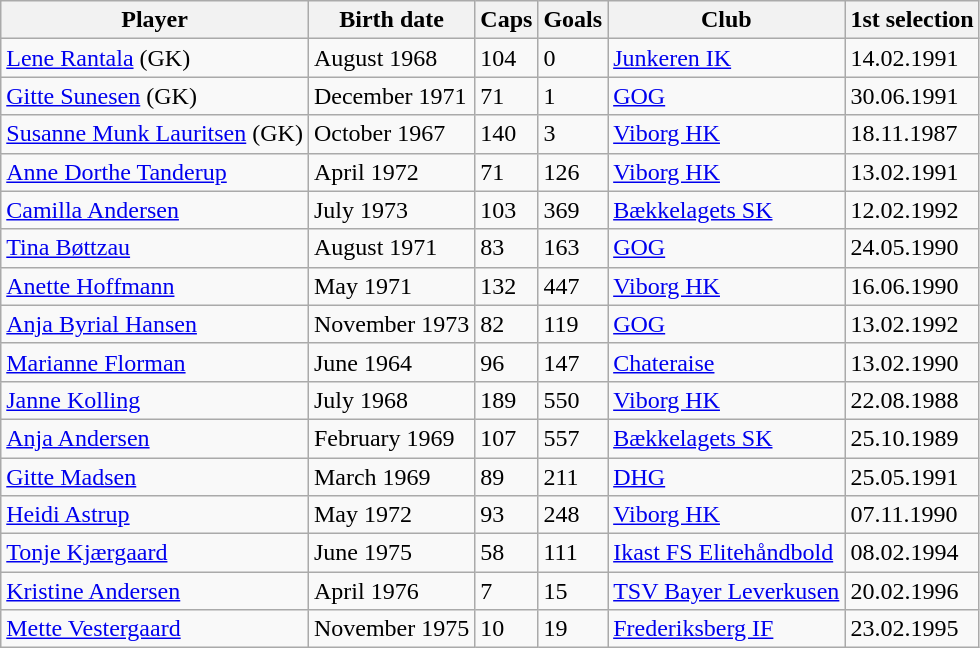<table class="wikitable">
<tr>
<th>Player</th>
<th>Birth date</th>
<th>Caps</th>
<th>Goals</th>
<th>Club</th>
<th>1st selection</th>
</tr>
<tr>
<td><a href='#'>Lene Rantala</a> (GK)</td>
<td>August 1968</td>
<td>104</td>
<td>0</td>
<td> <a href='#'>Junkeren IK</a></td>
<td>14.02.1991</td>
</tr>
<tr>
<td><a href='#'>Gitte Sunesen</a> (GK)</td>
<td>December 1971</td>
<td>71</td>
<td>1</td>
<td> <a href='#'>GOG</a></td>
<td>30.06.1991</td>
</tr>
<tr>
<td><a href='#'>Susanne Munk Lauritsen</a> (GK)</td>
<td>October 1967</td>
<td>140</td>
<td>3</td>
<td> <a href='#'>Viborg HK</a></td>
<td>18.11.1987</td>
</tr>
<tr>
<td><a href='#'>Anne Dorthe Tanderup</a></td>
<td>April 1972</td>
<td>71</td>
<td>126</td>
<td> <a href='#'>Viborg HK</a></td>
<td>13.02.1991</td>
</tr>
<tr>
<td><a href='#'>Camilla Andersen</a></td>
<td>July 1973</td>
<td>103</td>
<td>369</td>
<td> <a href='#'>Bækkelagets SK</a></td>
<td>12.02.1992</td>
</tr>
<tr>
<td><a href='#'>Tina Bøttzau</a></td>
<td>August 1971</td>
<td>83</td>
<td>163</td>
<td> <a href='#'>GOG</a></td>
<td>24.05.1990</td>
</tr>
<tr>
<td><a href='#'>Anette Hoffmann</a></td>
<td>May 1971</td>
<td>132</td>
<td>447</td>
<td> <a href='#'>Viborg HK</a></td>
<td>16.06.1990</td>
</tr>
<tr>
<td><a href='#'>Anja Byrial Hansen</a></td>
<td>November 1973</td>
<td>82</td>
<td>119</td>
<td> <a href='#'>GOG</a></td>
<td>13.02.1992</td>
</tr>
<tr>
<td><a href='#'>Marianne Florman</a></td>
<td>June 1964</td>
<td>96</td>
<td>147</td>
<td> <a href='#'>Chateraise</a></td>
<td>13.02.1990</td>
</tr>
<tr>
<td><a href='#'>Janne Kolling</a></td>
<td>July 1968</td>
<td>189</td>
<td>550</td>
<td> <a href='#'>Viborg HK</a></td>
<td>22.08.1988</td>
</tr>
<tr>
<td><a href='#'>Anja Andersen</a></td>
<td>February 1969</td>
<td>107</td>
<td>557</td>
<td> <a href='#'>Bækkelagets SK</a></td>
<td>25.10.1989</td>
</tr>
<tr>
<td><a href='#'>Gitte Madsen</a></td>
<td>March 1969</td>
<td>89</td>
<td>211</td>
<td> <a href='#'>DHG</a></td>
<td>25.05.1991</td>
</tr>
<tr>
<td><a href='#'>Heidi Astrup</a></td>
<td>May 1972</td>
<td>93</td>
<td>248</td>
<td> <a href='#'>Viborg HK</a></td>
<td>07.11.1990</td>
</tr>
<tr>
<td><a href='#'>Tonje Kjærgaard</a></td>
<td>June 1975</td>
<td>58</td>
<td>111</td>
<td> <a href='#'>Ikast FS Elitehåndbold</a></td>
<td>08.02.1994</td>
</tr>
<tr>
<td><a href='#'>Kristine Andersen</a></td>
<td>April 1976</td>
<td>7</td>
<td>15</td>
<td> <a href='#'>TSV Bayer Leverkusen</a></td>
<td>20.02.1996</td>
</tr>
<tr>
<td><a href='#'>Mette Vestergaard</a></td>
<td>November 1975</td>
<td>10</td>
<td>19</td>
<td> <a href='#'>Frederiksberg IF</a></td>
<td>23.02.1995</td>
</tr>
</table>
